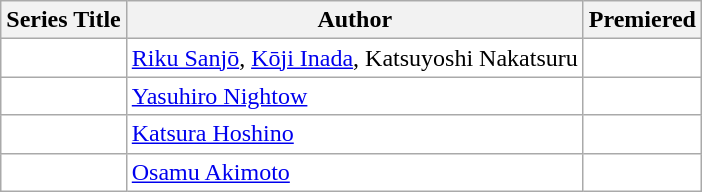<table class="wikitable sortable" style="background: #FFF;">
<tr>
<th>Series Title</th>
<th>Author</th>
<th>Premiered</th>
</tr>
<tr>
<td></td>
<td><a href='#'>Riku Sanjō</a>, <a href='#'>Kōji Inada</a>, Katsuyoshi Nakatsuru</td>
<td></td>
</tr>
<tr>
<td></td>
<td><a href='#'>Yasuhiro Nightow</a></td>
<td></td>
</tr>
<tr>
<td></td>
<td><a href='#'>Katsura Hoshino</a></td>
<td></td>
</tr>
<tr>
<td></td>
<td><a href='#'>Osamu Akimoto</a></td>
<td></td>
</tr>
</table>
